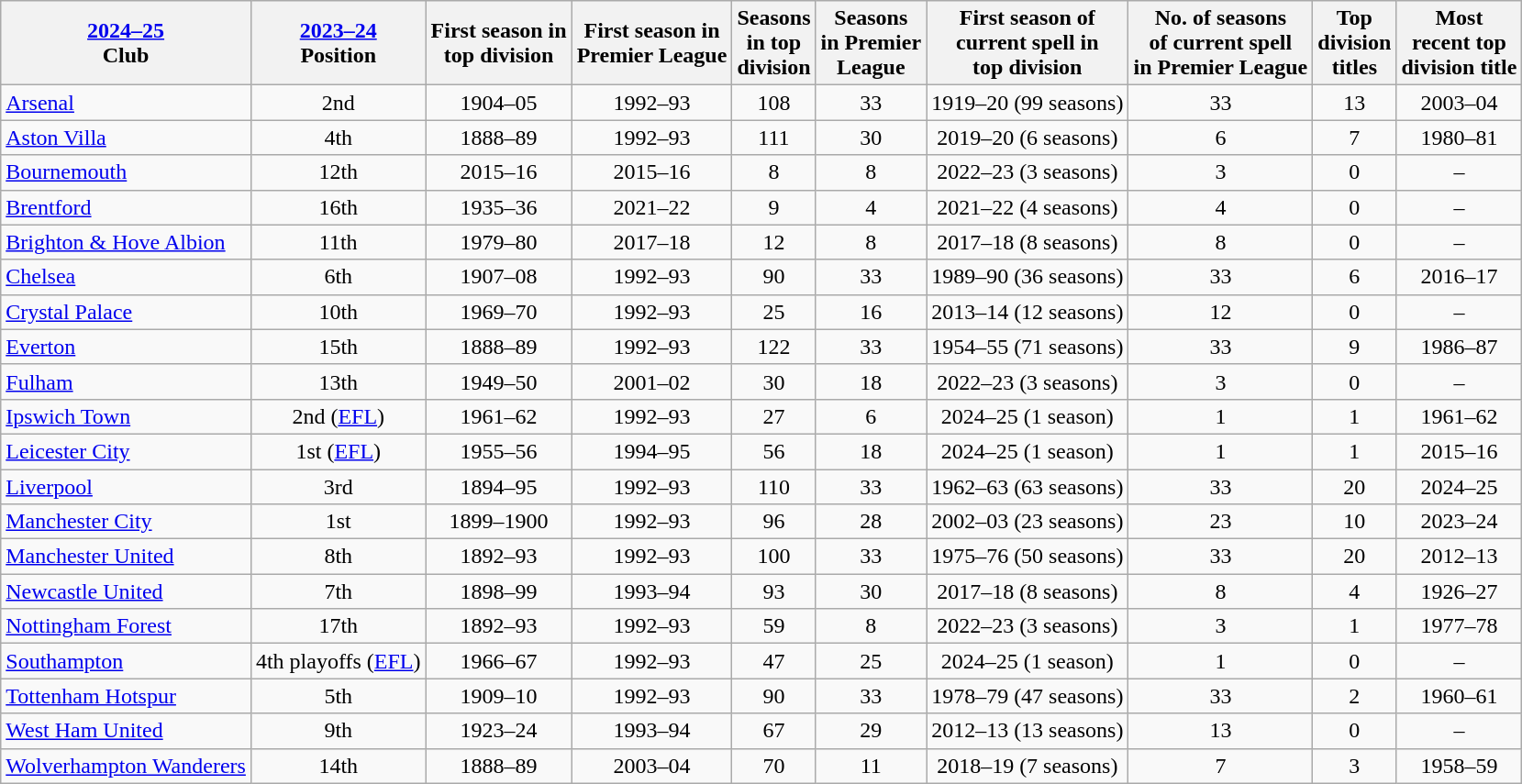<table class="wikitable sortable" style="text-align:center">
<tr>
<th><a href='#'>2024–25</a><br>Club</th>
<th><a href='#'>2023–24</a><br>Position</th>
<th>First season in<br>top division</th>
<th>First season in<br>Premier League</th>
<th>Seasons<br>in top<br>division</th>
<th>Seasons<br>in Premier<br>League</th>
<th>First season of<br>current spell in<br>top division</th>
<th>No. of seasons<br>of current spell<br>in Premier League</th>
<th>Top<br>division<br>titles</th>
<th>Most<br>recent top<br>division title</th>
</tr>
<tr>
<td style="text-align:left"><a href='#'>Arsenal</a></td>
<td>2nd</td>
<td>1904–05</td>
<td>1992–93</td>
<td>108</td>
<td>33</td>
<td>1919–20 (99 seasons)</td>
<td>33</td>
<td>13</td>
<td>2003–04</td>
</tr>
<tr>
<td style="text-align:left"><a href='#'>Aston Villa</a></td>
<td>4th</td>
<td>1888–89</td>
<td>1992–93</td>
<td>111</td>
<td>30</td>
<td>2019–20 (6 seasons)</td>
<td>6</td>
<td>7</td>
<td>1980–81</td>
</tr>
<tr>
<td style="text-align:left"><a href='#'>Bournemouth</a></td>
<td>12th</td>
<td>2015–16</td>
<td>2015–16</td>
<td>8</td>
<td>8</td>
<td>2022–23 (3 seasons)</td>
<td>3</td>
<td>0</td>
<td>–</td>
</tr>
<tr>
<td style="text-align:left"><a href='#'>Brentford</a></td>
<td>16th</td>
<td>1935–36</td>
<td>2021–22</td>
<td>9</td>
<td>4</td>
<td>2021–22 (4 seasons)</td>
<td>4</td>
<td>0</td>
<td>–</td>
</tr>
<tr>
<td style="text-align:left"><a href='#'>Brighton & Hove Albion</a></td>
<td>11th</td>
<td>1979–80</td>
<td>2017–18</td>
<td>12</td>
<td>8</td>
<td>2017–18 (8 seasons)</td>
<td>8</td>
<td>0</td>
<td>–</td>
</tr>
<tr>
<td style="text-align:left"><a href='#'>Chelsea</a></td>
<td>6th</td>
<td>1907–08</td>
<td>1992–93</td>
<td>90</td>
<td>33</td>
<td>1989–90 (36 seasons)</td>
<td>33</td>
<td>6</td>
<td>2016–17</td>
</tr>
<tr>
<td style="text-align:left"><a href='#'>Crystal Palace</a></td>
<td>10th</td>
<td>1969–70</td>
<td>1992–93</td>
<td>25</td>
<td>16</td>
<td>2013–14 (12 seasons)</td>
<td>12</td>
<td>0</td>
<td>–</td>
</tr>
<tr>
<td style="text-align:left"><a href='#'>Everton</a></td>
<td>15th</td>
<td>1888–89</td>
<td>1992–93</td>
<td>122</td>
<td>33</td>
<td>1954–55 (71 seasons)</td>
<td>33</td>
<td>9</td>
<td>1986–87</td>
</tr>
<tr>
<td style="text-align:left"><a href='#'>Fulham</a></td>
<td>13th</td>
<td>1949–50</td>
<td>2001–02</td>
<td>30</td>
<td>18</td>
<td>2022–23 (3 seasons)</td>
<td>3</td>
<td>0</td>
<td>–</td>
</tr>
<tr>
<td style="text-align:left"><a href='#'>Ipswich Town</a></td>
<td>2nd (<a href='#'>EFL</a>)</td>
<td>1961–62</td>
<td>1992–93</td>
<td>27</td>
<td>6</td>
<td>2024–25 (1 season)</td>
<td>1</td>
<td>1</td>
<td>1961–62</td>
</tr>
<tr>
<td style="text-align:left"><a href='#'>Leicester City</a></td>
<td>1st (<a href='#'>EFL</a>)</td>
<td>1955–56</td>
<td>1994–95</td>
<td>56</td>
<td>18</td>
<td>2024–25 (1 season)</td>
<td>1</td>
<td>1</td>
<td>2015–16</td>
</tr>
<tr>
<td style="text-align:left"><a href='#'>Liverpool</a></td>
<td>3rd</td>
<td>1894–95</td>
<td>1992–93</td>
<td>110</td>
<td>33</td>
<td>1962–63 (63 seasons)</td>
<td>33</td>
<td>20</td>
<td>2024–25</td>
</tr>
<tr>
<td style="text-align:left"><a href='#'>Manchester City</a></td>
<td>1st</td>
<td>1899–1900</td>
<td>1992–93</td>
<td>96</td>
<td>28</td>
<td>2002–03 (23 seasons)</td>
<td>23</td>
<td>10</td>
<td>2023–24</td>
</tr>
<tr>
<td style="text-align:left"><a href='#'>Manchester United</a></td>
<td>8th</td>
<td>1892–93</td>
<td>1992–93</td>
<td>100</td>
<td>33</td>
<td>1975–76 (50 seasons)</td>
<td>33</td>
<td>20</td>
<td>2012–13</td>
</tr>
<tr>
<td style="text-align:left"><a href='#'>Newcastle United</a></td>
<td>7th</td>
<td>1898–99</td>
<td>1993–94</td>
<td>93</td>
<td>30</td>
<td>2017–18 (8 seasons)</td>
<td>8</td>
<td>4</td>
<td>1926–27</td>
</tr>
<tr>
<td style="text-align:left"><a href='#'>Nottingham Forest</a></td>
<td>17th</td>
<td>1892–93</td>
<td>1992–93</td>
<td>59</td>
<td>8</td>
<td>2022–23 (3 seasons)</td>
<td>3</td>
<td>1</td>
<td>1977–78</td>
</tr>
<tr>
<td style="text-align:left"><a href='#'>Southampton</a></td>
<td>4th playoffs (<a href='#'>EFL</a>)</td>
<td>1966–67</td>
<td>1992–93</td>
<td>47</td>
<td>25</td>
<td>2024–25 (1 season)</td>
<td>1</td>
<td>0</td>
<td>–</td>
</tr>
<tr>
<td style="text-align:left"><a href='#'>Tottenham Hotspur</a></td>
<td>5th</td>
<td>1909–10</td>
<td>1992–93</td>
<td>90</td>
<td>33</td>
<td>1978–79 (47 seasons)</td>
<td>33</td>
<td>2</td>
<td>1960–61</td>
</tr>
<tr>
<td style="text-align:left"><a href='#'>West Ham United</a></td>
<td>9th</td>
<td>1923–24</td>
<td>1993–94</td>
<td>67</td>
<td>29</td>
<td>2012–13 (13 seasons)</td>
<td>13</td>
<td>0</td>
<td>–</td>
</tr>
<tr>
<td style="text-align:left"><a href='#'>Wolverhampton Wanderers</a></td>
<td>14th</td>
<td>1888–89</td>
<td>2003–04</td>
<td>70</td>
<td>11</td>
<td>2018–19 (7 seasons)</td>
<td>7</td>
<td>3</td>
<td>1958–59</td>
</tr>
</table>
